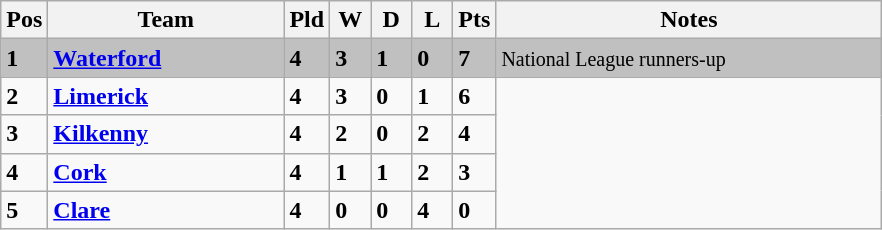<table class="wikitable" style="text-align: centre;">
<tr>
<th width=20>Pos</th>
<th width=150>Team</th>
<th width=20>Pld</th>
<th width=20>W</th>
<th width=20>D</th>
<th width=20>L</th>
<th width=20>Pts</th>
<th width=250>Notes</th>
</tr>
<tr style="background:silver;">
<td><strong>1</strong></td>
<td align=left><strong> <a href='#'>Waterford</a> </strong></td>
<td><strong>4</strong></td>
<td><strong>3</strong></td>
<td><strong>1</strong></td>
<td><strong>0</strong></td>
<td><strong>7</strong></td>
<td><small> National League runners-up</small></td>
</tr>
<tr>
<td><strong>2</strong></td>
<td align=left><strong> <a href='#'>Limerick</a> </strong></td>
<td><strong>4</strong></td>
<td><strong>3</strong></td>
<td><strong>0</strong></td>
<td><strong>1</strong></td>
<td><strong>6</strong></td>
</tr>
<tr>
<td><strong>3</strong></td>
<td align=left><strong> <a href='#'>Kilkenny</a> </strong></td>
<td><strong>4</strong></td>
<td><strong>2</strong></td>
<td><strong>0</strong></td>
<td><strong>2</strong></td>
<td><strong>4</strong></td>
</tr>
<tr>
<td><strong>4</strong></td>
<td align=left><strong> <a href='#'>Cork</a> </strong></td>
<td><strong>4</strong></td>
<td><strong>1</strong></td>
<td><strong>1</strong></td>
<td><strong>2</strong></td>
<td><strong>3</strong></td>
</tr>
<tr>
<td><strong>5</strong></td>
<td align=left><strong> <a href='#'>Clare</a> </strong></td>
<td><strong>4</strong></td>
<td><strong>0</strong></td>
<td><strong>0</strong></td>
<td><strong>4</strong></td>
<td><strong>0</strong></td>
</tr>
</table>
